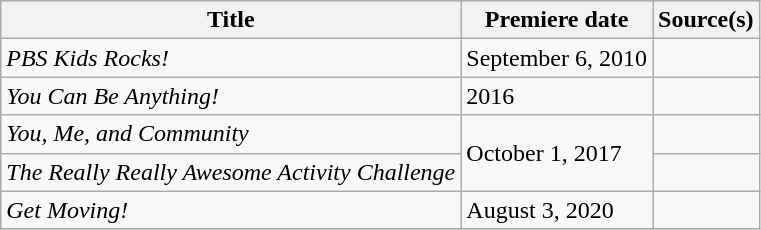<table class="wikitable sortable">
<tr>
<th>Title</th>
<th>Premiere date</th>
<th>Source(s)</th>
</tr>
<tr>
<td><em>PBS Kids Rocks!</em></td>
<td>September 6, 2010</td>
<td></td>
</tr>
<tr>
<td><em>You Can Be Anything!</em></td>
<td>2016</td>
<td></td>
</tr>
<tr>
<td><em>You, Me, and Community</em></td>
<td rowspan=2>October 1, 2017</td>
<td></td>
</tr>
<tr>
<td><em>The Really Really Awesome Activity Challenge</em></td>
<td></td>
</tr>
<tr>
<td><em>Get Moving!</em></td>
<td>August 3, 2020</td>
<td></td>
</tr>
</table>
